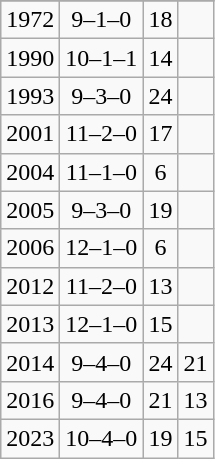<table class="wikitable" style="text-align:center">
<tr>
</tr>
<tr>
<td>1972</td>
<td>9–1–0</td>
<td>18</td>
<td></td>
</tr>
<tr>
<td>1990</td>
<td>10–1–1</td>
<td>14</td>
<td></td>
</tr>
<tr>
<td>1993</td>
<td>9–3–0</td>
<td>24</td>
<td></td>
</tr>
<tr>
<td>2001</td>
<td>11–2–0</td>
<td>17</td>
<td></td>
</tr>
<tr>
<td>2004</td>
<td>11–1–0</td>
<td>6</td>
<td></td>
</tr>
<tr>
<td>2005</td>
<td>9–3–0</td>
<td>19</td>
<td></td>
</tr>
<tr>
<td>2006</td>
<td>12–1–0</td>
<td>6</td>
<td></td>
</tr>
<tr>
<td>2012</td>
<td>11–2–0</td>
<td>13</td>
<td></td>
</tr>
<tr>
<td>2013</td>
<td>12–1–0</td>
<td>15</td>
<td></td>
</tr>
<tr>
<td>2014</td>
<td>9–4–0</td>
<td>24</td>
<td>21</td>
</tr>
<tr>
<td>2016</td>
<td>9–4–0</td>
<td>21</td>
<td>13</td>
</tr>
<tr>
<td>2023</td>
<td>10–4–0</td>
<td>19</td>
<td>15</td>
</tr>
</table>
